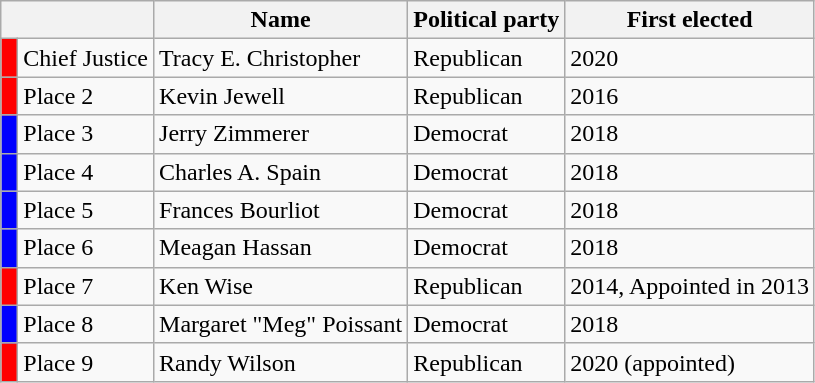<table class="wikitable">
<tr>
<th colspan="2"></th>
<th>Name</th>
<th>Political party</th>
<th>First elected</th>
</tr>
<tr>
<td bgcolor="red"> </td>
<td>Chief Justice</td>
<td>Tracy E. Christopher</td>
<td>Republican</td>
<td>2020</td>
</tr>
<tr>
<td bgcolor="red"> </td>
<td>Place 2</td>
<td>Kevin Jewell</td>
<td>Republican</td>
<td>2016</td>
</tr>
<tr>
<td bgcolor="blue"> </td>
<td>Place 3</td>
<td>Jerry Zimmerer</td>
<td>Democrat</td>
<td>2018</td>
</tr>
<tr>
<td bgcolor="blue"> </td>
<td>Place 4</td>
<td>Charles A. Spain</td>
<td>Democrat</td>
<td>2018</td>
</tr>
<tr>
<td bgcolor="blue"> </td>
<td>Place 5</td>
<td>Frances Bourliot</td>
<td>Democrat</td>
<td>2018</td>
</tr>
<tr>
<td bgcolor="blue"> </td>
<td>Place 6</td>
<td>Meagan Hassan</td>
<td>Democrat</td>
<td>2018</td>
</tr>
<tr>
<td bgcolor="red"> </td>
<td>Place 7</td>
<td>Ken Wise</td>
<td>Republican</td>
<td>2014, Appointed in 2013</td>
</tr>
<tr>
<td bgcolor="blue"> </td>
<td>Place 8</td>
<td>Margaret "Meg" Poissant</td>
<td>Democrat</td>
<td>2018</td>
</tr>
<tr>
<td bgcolor="red"> </td>
<td>Place 9</td>
<td>Randy Wilson</td>
<td>Republican</td>
<td>2020 (appointed)</td>
</tr>
</table>
